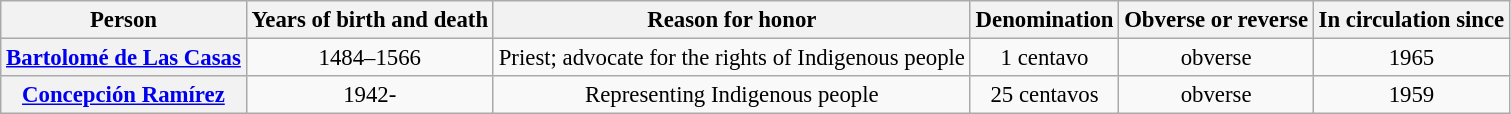<table class="wikitable" style="font-size:95%; text-align:center;">
<tr>
<th>Person</th>
<th>Years of birth and death</th>
<th>Reason for honor</th>
<th>Denomination</th>
<th>Obverse or reverse</th>
<th>In circulation since</th>
</tr>
<tr>
<th><a href='#'>Bartolomé de Las Casas</a></th>
<td>1484–1566</td>
<td>Priest; advocate for the rights of Indigenous people</td>
<td>1 centavo</td>
<td>obverse</td>
<td>1965</td>
</tr>
<tr>
<th><a href='#'>Concepción Ramírez</a></th>
<td>1942-</td>
<td>Representing Indigenous people</td>
<td>25 centavos</td>
<td>obverse</td>
<td>1959</td>
</tr>
</table>
